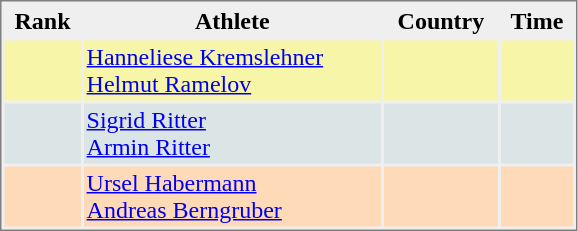<table style="border-style:solid;border-width:1px;border-color:#808080;background-color:#EFEFEF" cellspacing="2" cellpadding="2" width="385px">
<tr bgcolor="#EFEFEF">
<th>Rank</th>
<th>Athlete</th>
<th>Country</th>
<th>Time</th>
</tr>
<tr bgcolor="#F7F6A8">
<td align=center></td>
<td><a href='#'>Hanneliese Kremslehner</a><br><a href='#'>Helmut Ramelov</a></td>
<td></td>
<td align="right"></td>
</tr>
<tr bgcolor="#DCE5E5">
<td align=center></td>
<td><a href='#'>Sigrid Ritter</a><br><a href='#'>Armin Ritter</a></td>
<td></td>
<td align="right"></td>
</tr>
<tr bgcolor="#FFDAB9">
<td align=center></td>
<td><a href='#'>Ursel Habermann</a><br><a href='#'>Andreas Berngruber</a></td>
<td></td>
<td align="right"></td>
</tr>
</table>
